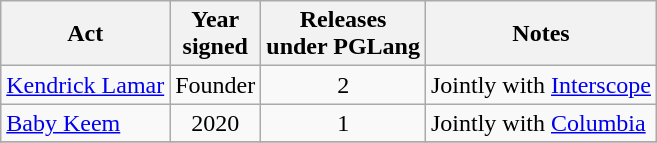<table class="wikitable">
<tr>
<th>Act</th>
<th>Year <br>signed</th>
<th>Releases <br>under PGLang</th>
<th>Notes</th>
</tr>
<tr>
<td><a href='#'>Kendrick Lamar</a></td>
<td style="text-align:center;">Founder</td>
<td style="text-align:center;">2</td>
<td>Jointly with <a href='#'>Interscope</a></td>
</tr>
<tr>
<td><a href='#'>Baby Keem</a></td>
<td style="text-align:center;">2020</td>
<td style="text-align:center;">1</td>
<td>Jointly with <a href='#'>Columbia</a></td>
</tr>
<tr>
</tr>
</table>
